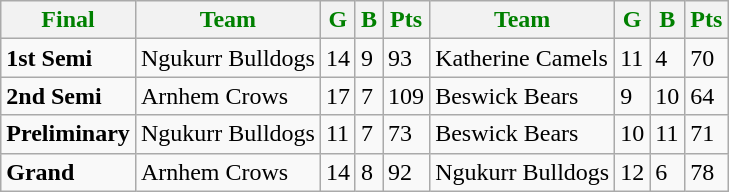<table class="wikitable">
<tr>
<th style="color:green">Final</th>
<th style="color:green">Team</th>
<th style="color:green">G</th>
<th style="color:green">B</th>
<th style="color:green">Pts</th>
<th style="color:green">Team</th>
<th style="color:green">G</th>
<th style="color:green">B</th>
<th style="color:green">Pts</th>
</tr>
<tr>
<td><strong>1st Semi</strong></td>
<td>Ngukurr Bulldogs</td>
<td>14</td>
<td>9</td>
<td>93</td>
<td>Katherine Camels</td>
<td>11</td>
<td>4</td>
<td>70</td>
</tr>
<tr>
<td><strong>2nd Semi</strong></td>
<td>Arnhem Crows</td>
<td>17</td>
<td>7</td>
<td>109</td>
<td>Beswick Bears</td>
<td>9</td>
<td>10</td>
<td>64</td>
</tr>
<tr>
<td><strong>Preliminary</strong></td>
<td>Ngukurr Bulldogs</td>
<td>11</td>
<td>7</td>
<td>73</td>
<td>Beswick Bears</td>
<td>10</td>
<td>11</td>
<td>71</td>
</tr>
<tr>
<td><strong>Grand</strong></td>
<td>Arnhem Crows</td>
<td>14</td>
<td>8</td>
<td>92</td>
<td>Ngukurr Bulldogs</td>
<td>12</td>
<td>6</td>
<td>78</td>
</tr>
</table>
